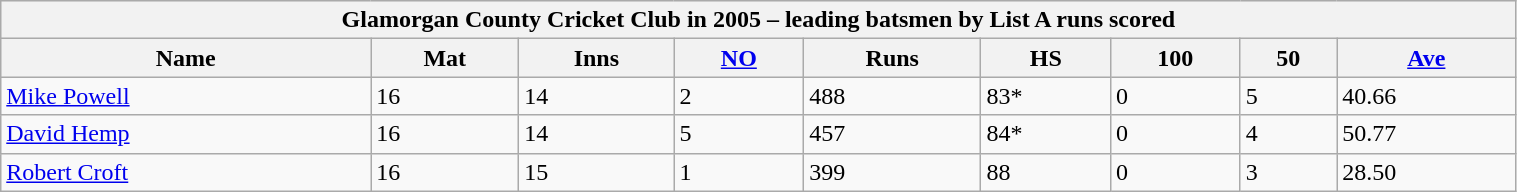<table class="wikitable" width="80%">
<tr bgcolor="#efefef">
<th colspan=9>Glamorgan County Cricket Club in 2005 – leading batsmen by List A runs scored</th>
</tr>
<tr bgcolor="#efefef">
<th>Name</th>
<th>Mat</th>
<th>Inns</th>
<th><a href='#'>NO</a></th>
<th>Runs</th>
<th>HS</th>
<th>100</th>
<th>50</th>
<th><a href='#'>Ave</a></th>
</tr>
<tr>
<td><a href='#'>Mike Powell</a></td>
<td>16</td>
<td>14</td>
<td>2</td>
<td>488</td>
<td>83*</td>
<td>0</td>
<td>5</td>
<td>40.66</td>
</tr>
<tr>
<td><a href='#'>David Hemp</a></td>
<td>16</td>
<td>14</td>
<td>5</td>
<td>457</td>
<td>84*</td>
<td>0</td>
<td>4</td>
<td>50.77</td>
</tr>
<tr>
<td><a href='#'>Robert Croft</a></td>
<td>16</td>
<td>15</td>
<td>1</td>
<td>399</td>
<td>88</td>
<td>0</td>
<td>3</td>
<td>28.50</td>
</tr>
</table>
